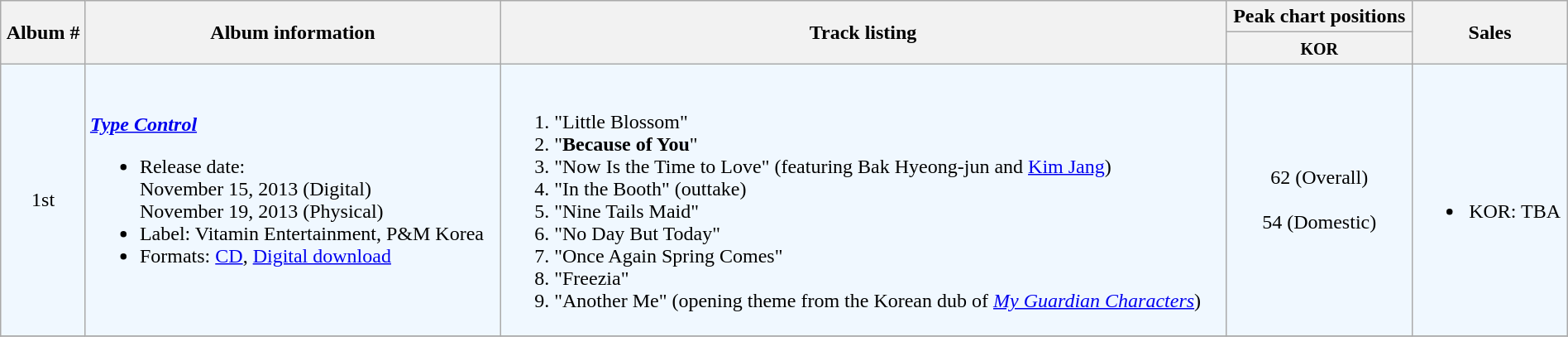<table class="wikitable" style="width:100%;">
<tr>
<th rowspan="2">Album #</th>
<th rowspan="2">Album information</th>
<th rowspan="2">Track listing</th>
<th colspan="1">Peak chart positions</th>
<th rowspan="2">Sales</th>
</tr>
<tr>
<th style="text-align:center;"><small>KOR</small></th>
</tr>
<tr bgcolor="#F0F8FF">
<td style="text-align:center;">1st</td>
<td><strong><em><a href='#'>Type Control</a></em></strong><br><ul><li>Release date:<br>November 15, 2013 (Digital)<br>November 19, 2013 (Physical)</li><li>Label: Vitamin Entertainment, P&M Korea</li><li>Formats: <a href='#'>CD</a>, <a href='#'>Digital download</a></li></ul></td>
<td><br><ol><li>"Little Blossom"</li><li>"<strong>Because of You</strong>"</li><li>"Now Is the Time to Love" (featuring Bak Hyeong-jun and <a href='#'>Kim Jang</a>)</li><li>"In the Booth" (outtake)</li><li>"Nine Tails Maid"</li><li>"No Day But Today"</li><li>"Once Again Spring Comes"</li><li>"Freezia"</li><li>"Another Me" (opening theme from the Korean dub of <em><a href='#'>My Guardian Characters</a></em>)</li></ol></td>
<td align="center">62 (Overall)<br><br>54 (Domestic)</td>
<td align="center"><br><ul><li>KOR: TBA</li></ul></td>
</tr>
<tr>
</tr>
</table>
